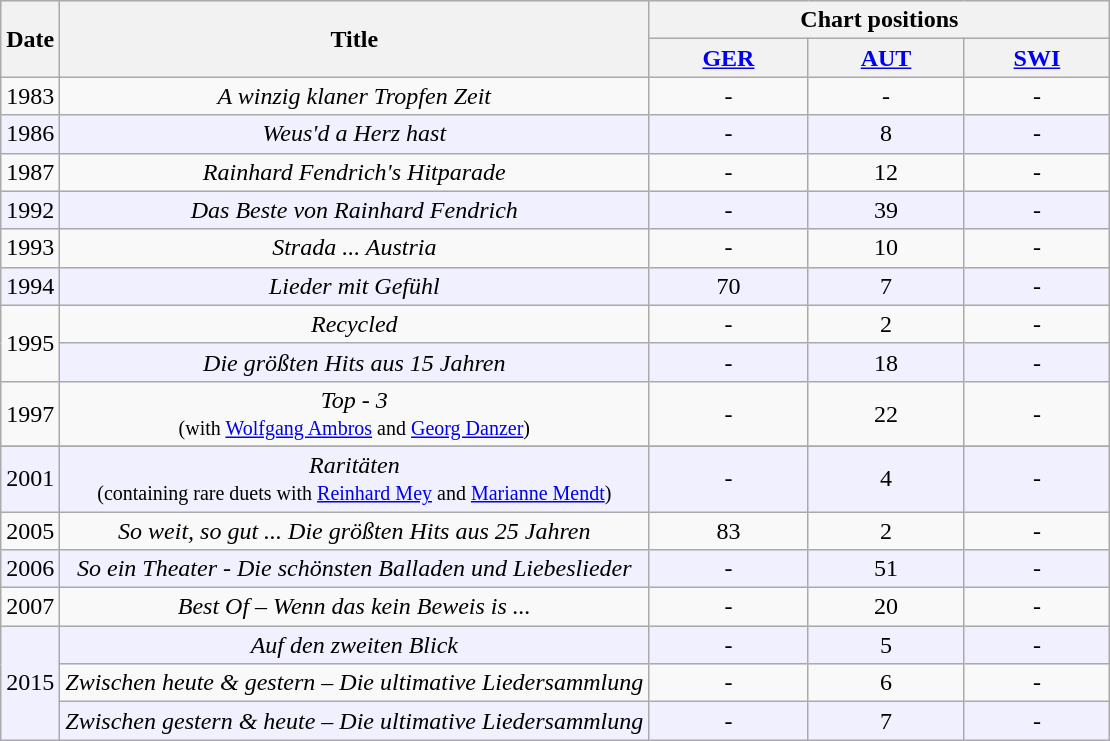<table class="wikitable">
<tr style="background-color:#efefef;">
<th rowspan="2">Date</th>
<th rowspan="2">Title</th>
<th colspan="3" width="300">Chart positions</th>
</tr>
<tr style="background-color:#efefef;">
<th><a href='#'>GER</a><br></th>
<th><a href='#'>AUT</a><br></th>
<th><a href='#'>SWI</a><br></th>
</tr>
<tr align="center">
<td>1983</td>
<td><em>A winzig klaner Tropfen Zeit</em></td>
<td>-</td>
<td>-</td>
<td>-</td>
</tr>
<tr style="background-color:#f0f0ff" align="center">
<td>1986</td>
<td><em>Weus'd a Herz hast</em></td>
<td>-</td>
<td>8</td>
<td>-</td>
</tr>
<tr align="center">
<td>1987</td>
<td><em>Rainhard Fendrich's Hitparade</em></td>
<td>-</td>
<td>12</td>
<td>-</td>
</tr>
<tr style="background-color:#f0f0ff" align="center">
<td>1992</td>
<td><em>Das Beste von Rainhard Fendrich</em></td>
<td>-</td>
<td>39</td>
<td>-</td>
</tr>
<tr align="center">
<td>1993</td>
<td><em>Strada ... Austria</em></td>
<td>-</td>
<td>10</td>
<td>-</td>
</tr>
<tr style="background-color:#f0f0ff" align="center">
<td>1994</td>
<td><em>Lieder mit Gefühl</em></td>
<td>70</td>
<td>7</td>
<td>-</td>
</tr>
<tr align="center">
<td rowspan="2">1995</td>
<td><em>Recycled</em></td>
<td>-</td>
<td>2</td>
<td>-</td>
</tr>
<tr style="background-color:#f0f0ff" align="center">
<td><em>Die größten Hits aus 15 Jahren</em></td>
<td>-</td>
<td>18</td>
<td>-</td>
</tr>
<tr align="center">
<td>1997</td>
<td><em>Top - 3</em><br><small> (with <a href='#'>Wolfgang Ambros</a> and <a href='#'>Georg Danzer</a>)</small></td>
<td>-</td>
<td>22</td>
<td>-</td>
</tr>
<tr>
</tr>
<tr style="background-color:#f0f0ff" align="center">
<td>2001</td>
<td><em>Raritäten</em> <br><small>(containing rare duets with <a href='#'>Reinhard Mey</a> and <a href='#'>Marianne Mendt</a>)</small></td>
<td>-</td>
<td>4</td>
<td>-</td>
</tr>
<tr align="center">
<td>2005</td>
<td><em>So weit, so gut ... Die größten Hits aus 25 Jahren</em></td>
<td>83</td>
<td>2</td>
<td>-</td>
</tr>
<tr style="background-color:#f0f0ff" align="center">
<td>2006</td>
<td><em>So ein Theater - Die schönsten Balladen und Liebeslieder</em></td>
<td>-</td>
<td>51</td>
<td>-</td>
</tr>
<tr align="center">
<td>2007</td>
<td><em>Best Of – Wenn das kein Beweis is ...</em></td>
<td>-</td>
<td>20</td>
<td>-</td>
</tr>
<tr style="background-color:#f0f0ff" align="center">
<td rowspan="3">2015</td>
<td><em>Auf den zweiten Blick</em></td>
<td>-</td>
<td>5</td>
<td>-</td>
</tr>
<tr align="center">
<td><em>Zwischen heute & gestern – Die ultimative Liedersammlung</em></td>
<td>-</td>
<td>6</td>
<td>-</td>
</tr>
<tr style="background-color:#f0f0ff" align="center">
<td><em>Zwischen gestern & heute – Die ultimative Liedersammlung</em></td>
<td>-</td>
<td>7</td>
<td>-</td>
</tr>
</table>
